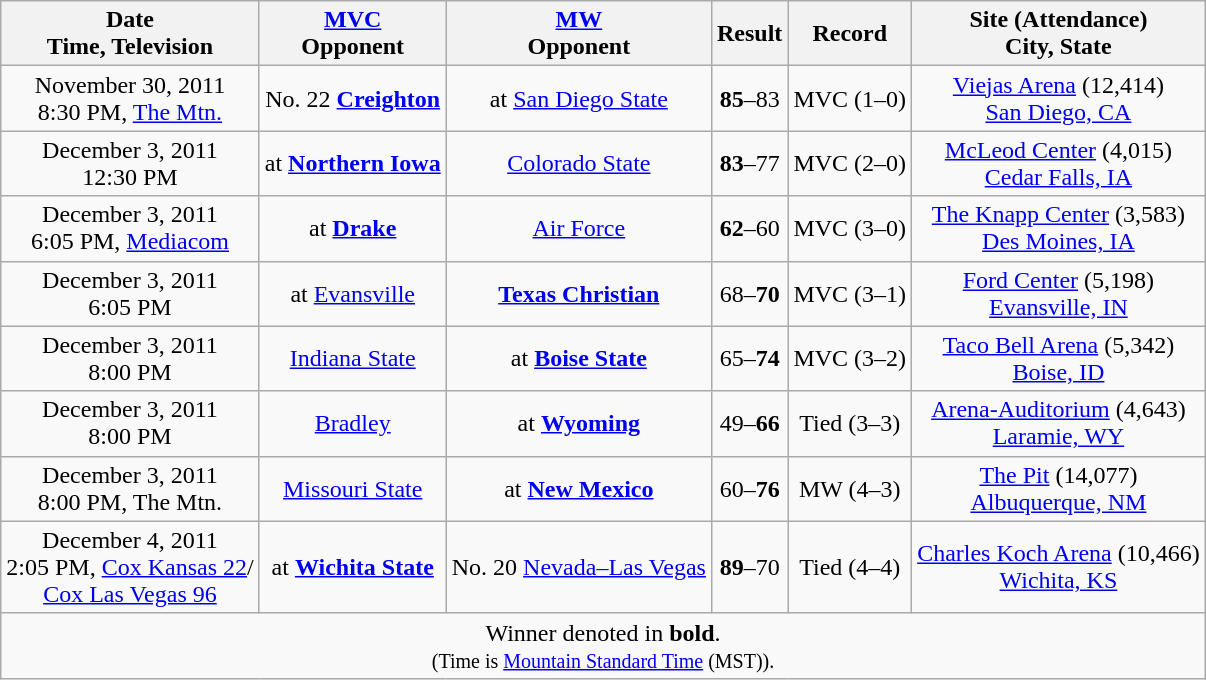<table class="wikitable sortable" style="text-align:center;" border="1">
<tr>
<th>Date<br>Time, Television</th>
<th><strong><a href='#'>MVC</a></strong><br>Opponent</th>
<th><strong><a href='#'>MW</a></strong><br>Opponent</th>
<th>Result</th>
<th>Record</th>
<th>Site (Attendance)<br>City, State</th>
</tr>
<tr>
<td>November 30, 2011<br>8:30 PM, <a href='#'>The Mtn.</a></td>
<td>No. 22 <strong><a href='#'>Creighton</a></strong></td>
<td>at <a href='#'>San Diego State</a></td>
<td><strong>85</strong>–83</td>
<td>MVC (1–0)</td>
<td><a href='#'>Viejas Arena</a> (12,414)<br><a href='#'>San Diego, CA</a></td>
</tr>
<tr>
<td>December 3, 2011<br>12:30 PM</td>
<td>at <strong><a href='#'>Northern Iowa</a></strong></td>
<td><a href='#'>Colorado State</a></td>
<td><strong>83</strong>–77</td>
<td>MVC (2–0)</td>
<td><a href='#'>McLeod Center</a> (4,015)<br><a href='#'>Cedar Falls, IA</a></td>
</tr>
<tr>
<td>December 3, 2011<br>6:05 PM, <a href='#'>Mediacom</a></td>
<td>at <strong><a href='#'>Drake</a></strong></td>
<td><a href='#'>Air Force</a></td>
<td><strong>62</strong>–60</td>
<td>MVC (3–0)</td>
<td><a href='#'>The Knapp Center</a> (3,583)<br><a href='#'>Des Moines, IA</a></td>
</tr>
<tr>
<td>December 3, 2011<br>6:05 PM</td>
<td>at <a href='#'>Evansville</a></td>
<td><strong><a href='#'>Texas Christian</a></strong></td>
<td>68–<strong>70</strong></td>
<td>MVC (3–1)</td>
<td><a href='#'>Ford Center</a> (5,198)<br><a href='#'>Evansville, IN</a></td>
</tr>
<tr>
<td>December 3, 2011<br>8:00 PM</td>
<td><a href='#'>Indiana State</a></td>
<td>at <strong><a href='#'>Boise State</a></strong></td>
<td>65–<strong>74</strong></td>
<td>MVC (3–2)</td>
<td><a href='#'>Taco Bell Arena</a> (5,342)<br><a href='#'>Boise, ID</a></td>
</tr>
<tr>
<td>December 3, 2011<br>8:00 PM</td>
<td><a href='#'>Bradley</a></td>
<td>at <strong><a href='#'>Wyoming</a></strong></td>
<td>49–<strong>66</strong></td>
<td>Tied (3–3)</td>
<td><a href='#'>Arena-Auditorium</a> (4,643)<br><a href='#'>Laramie, WY</a></td>
</tr>
<tr>
<td>December 3, 2011<br>8:00 PM, The Mtn.</td>
<td><a href='#'>Missouri State</a></td>
<td>at <strong><a href='#'>New Mexico</a></strong></td>
<td>60–<strong>76</strong></td>
<td>MW (4–3)</td>
<td><a href='#'>The Pit</a> (14,077)<br><a href='#'>Albuquerque, NM</a></td>
</tr>
<tr>
<td>December 4, 2011<br>2:05 PM, <a href='#'>Cox Kansas 22</a>/<br><a href='#'>Cox Las Vegas 96</a></td>
<td>at <strong><a href='#'>Wichita State</a></strong></td>
<td>No. 20 <a href='#'>Nevada–Las Vegas</a></td>
<td><strong>89</strong>–70</td>
<td>Tied (4–4)</td>
<td><a href='#'>Charles Koch Arena</a> (10,466)<br><a href='#'>Wichita, KS</a></td>
</tr>
<tr>
<td colspan=6>Winner denoted in <strong>bold</strong>.<br><small>(Time is <a href='#'>Mountain Standard Time</a> (MST)).</small></td>
</tr>
</table>
